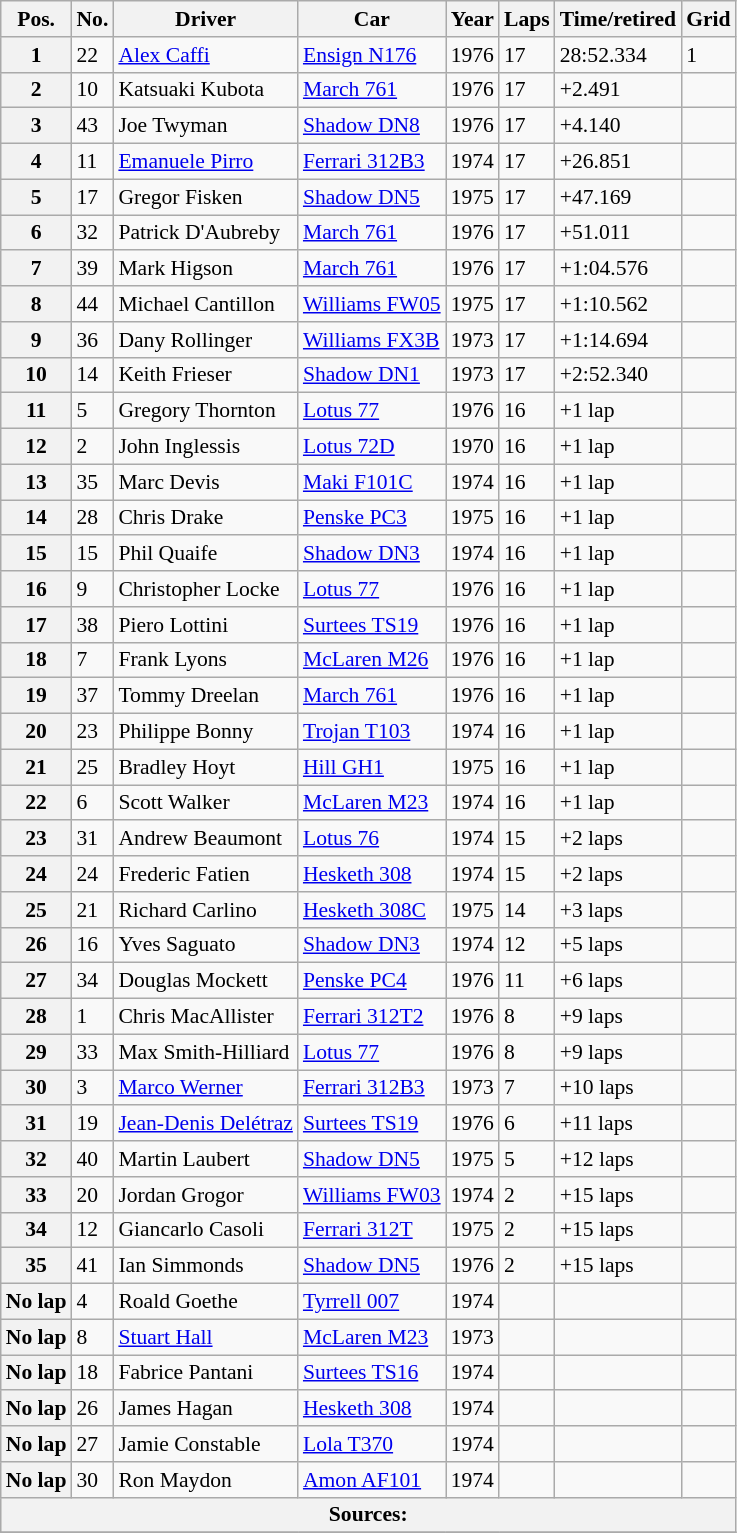<table class="wikitable" style="font-size:90%">
<tr>
<th>Pos.</th>
<th>No.</th>
<th>Driver</th>
<th>Car</th>
<th>Year</th>
<th>Laps</th>
<th>Time/retired</th>
<th>Grid</th>
</tr>
<tr>
<th>1</th>
<td>22</td>
<td> <a href='#'>Alex Caffi</a></td>
<td><a href='#'>Ensign N176</a></td>
<td>1976</td>
<td>17</td>
<td>28:52.334</td>
<td>1</td>
</tr>
<tr>
<th>2</th>
<td>10</td>
<td> Katsuaki Kubota</td>
<td><a href='#'>March 761</a></td>
<td>1976</td>
<td>17</td>
<td>+2.491</td>
<td></td>
</tr>
<tr>
<th>3</th>
<td>43</td>
<td> Joe Twyman</td>
<td><a href='#'>Shadow DN8</a></td>
<td>1976</td>
<td>17</td>
<td>+4.140</td>
<td></td>
</tr>
<tr>
<th>4</th>
<td>11</td>
<td> <a href='#'>Emanuele Pirro</a></td>
<td><a href='#'>Ferrari 312B3</a></td>
<td>1974</td>
<td>17</td>
<td>+26.851</td>
<td></td>
</tr>
<tr>
<th>5</th>
<td>17</td>
<td> Gregor Fisken</td>
<td><a href='#'>Shadow DN5</a></td>
<td>1975</td>
<td>17</td>
<td>+47.169</td>
<td></td>
</tr>
<tr>
<th>6</th>
<td>32</td>
<td> Patrick D'Aubreby</td>
<td><a href='#'>March 761</a></td>
<td>1976</td>
<td>17</td>
<td>+51.011</td>
<td></td>
</tr>
<tr>
<th>7</th>
<td>39</td>
<td> Mark Higson</td>
<td><a href='#'>March 761</a></td>
<td>1976</td>
<td>17</td>
<td>+1:04.576</td>
<td></td>
</tr>
<tr>
<th>8</th>
<td>44</td>
<td> Michael Cantillon</td>
<td><a href='#'>Williams FW05</a></td>
<td>1975</td>
<td>17</td>
<td>+1:10.562</td>
<td></td>
</tr>
<tr>
<th>9</th>
<td>36</td>
<td> Dany Rollinger</td>
<td><a href='#'>Williams FX3B</a></td>
<td>1973</td>
<td>17</td>
<td>+1:14.694</td>
<td></td>
</tr>
<tr>
<th>10</th>
<td>14</td>
<td> Keith Frieser</td>
<td><a href='#'>Shadow DN1</a></td>
<td>1973</td>
<td>17</td>
<td>+2:52.340</td>
<td></td>
</tr>
<tr>
<th>11</th>
<td>5</td>
<td> Gregory Thornton</td>
<td><a href='#'>Lotus 77</a></td>
<td>1976</td>
<td>16</td>
<td>+1 lap</td>
<td></td>
</tr>
<tr>
<th>12</th>
<td>2</td>
<td> John Inglessis</td>
<td><a href='#'>Lotus 72D</a></td>
<td>1970</td>
<td>16</td>
<td>+1 lap</td>
<td></td>
</tr>
<tr>
<th>13</th>
<td>35</td>
<td> Marc Devis</td>
<td><a href='#'>Maki F101C</a></td>
<td>1974</td>
<td>16</td>
<td>+1 lap</td>
<td></td>
</tr>
<tr>
<th>14</th>
<td>28</td>
<td> Chris Drake</td>
<td><a href='#'>Penske PC3</a></td>
<td>1975</td>
<td>16</td>
<td>+1 lap</td>
<td></td>
</tr>
<tr>
<th>15</th>
<td>15</td>
<td> Phil Quaife</td>
<td><a href='#'>Shadow DN3</a></td>
<td>1974</td>
<td>16</td>
<td>+1 lap</td>
<td></td>
</tr>
<tr>
<th>16</th>
<td>9</td>
<td> Christopher Locke</td>
<td><a href='#'>Lotus 77</a></td>
<td>1976</td>
<td>16</td>
<td>+1 lap</td>
<td></td>
</tr>
<tr>
<th>17</th>
<td>38</td>
<td> Piero Lottini</td>
<td><a href='#'>Surtees TS19</a></td>
<td>1976</td>
<td>16</td>
<td>+1 lap</td>
<td></td>
</tr>
<tr>
<th>18</th>
<td>7</td>
<td> Frank Lyons</td>
<td><a href='#'>McLaren M26</a></td>
<td>1976</td>
<td>16</td>
<td>+1 lap</td>
<td></td>
</tr>
<tr>
<th>19</th>
<td>37</td>
<td> Tommy Dreelan</td>
<td><a href='#'>March 761</a></td>
<td>1976</td>
<td>16</td>
<td>+1 lap</td>
<td></td>
</tr>
<tr>
<th>20</th>
<td>23</td>
<td> Philippe Bonny</td>
<td><a href='#'>Trojan T103</a></td>
<td>1974</td>
<td>16</td>
<td>+1 lap</td>
<td></td>
</tr>
<tr>
<th>21</th>
<td>25</td>
<td> Bradley Hoyt</td>
<td><a href='#'>Hill GH1</a></td>
<td>1975</td>
<td>16</td>
<td>+1 lap</td>
<td></td>
</tr>
<tr>
<th>22</th>
<td>6</td>
<td> Scott Walker</td>
<td><a href='#'>McLaren M23</a></td>
<td>1974</td>
<td>16</td>
<td>+1 lap</td>
<td></td>
</tr>
<tr>
<th>23</th>
<td>31</td>
<td> Andrew Beaumont</td>
<td><a href='#'>Lotus 76</a></td>
<td>1974</td>
<td>15</td>
<td>+2 laps</td>
<td></td>
</tr>
<tr>
<th>24</th>
<td>24</td>
<td> Frederic Fatien</td>
<td><a href='#'>Hesketh 308</a></td>
<td>1974</td>
<td>15</td>
<td>+2 laps</td>
<td></td>
</tr>
<tr>
<th>25</th>
<td>21</td>
<td> Richard Carlino</td>
<td><a href='#'>Hesketh 308C</a></td>
<td>1975</td>
<td>14</td>
<td>+3 laps</td>
<td></td>
</tr>
<tr>
<th>26</th>
<td>16</td>
<td> Yves Saguato</td>
<td><a href='#'>Shadow DN3</a></td>
<td>1974</td>
<td>12</td>
<td>+5 laps</td>
<td></td>
</tr>
<tr>
<th>27</th>
<td>34</td>
<td> Douglas Mockett</td>
<td><a href='#'>Penske PC4</a></td>
<td>1976</td>
<td>11</td>
<td>+6 laps</td>
<td></td>
</tr>
<tr>
<th>28</th>
<td>1</td>
<td> Chris MacAllister</td>
<td><a href='#'>Ferrari 312T2</a></td>
<td>1976</td>
<td>8</td>
<td>+9 laps</td>
<td></td>
</tr>
<tr>
<th>29</th>
<td>33</td>
<td> Max Smith-Hilliard</td>
<td><a href='#'>Lotus 77</a></td>
<td>1976</td>
<td>8</td>
<td>+9 laps</td>
<td></td>
</tr>
<tr>
<th>30</th>
<td>3</td>
<td> <a href='#'>Marco Werner</a></td>
<td><a href='#'>Ferrari 312B3</a></td>
<td>1973</td>
<td>7</td>
<td>+10 laps</td>
<td></td>
</tr>
<tr>
<th>31</th>
<td>19</td>
<td> <a href='#'>Jean-Denis Delétraz</a></td>
<td><a href='#'>Surtees TS19</a></td>
<td>1976</td>
<td>6</td>
<td>+11 laps</td>
<td></td>
</tr>
<tr>
<th>32</th>
<td>40</td>
<td> Martin Laubert</td>
<td><a href='#'>Shadow DN5</a></td>
<td>1975</td>
<td>5</td>
<td>+12 laps</td>
<td></td>
</tr>
<tr>
<th>33</th>
<td>20</td>
<td> Jordan Grogor</td>
<td><a href='#'>Williams FW03</a></td>
<td>1974</td>
<td>2</td>
<td>+15 laps</td>
<td></td>
</tr>
<tr>
<th>34</th>
<td>12</td>
<td> Giancarlo Casoli</td>
<td><a href='#'>Ferrari 312T</a></td>
<td>1975</td>
<td>2</td>
<td>+15 laps</td>
<td></td>
</tr>
<tr>
<th>35</th>
<td>41</td>
<td> Ian Simmonds</td>
<td><a href='#'>Shadow DN5</a></td>
<td>1976</td>
<td>2</td>
<td>+15 laps</td>
<td></td>
</tr>
<tr>
<th>No lap</th>
<td>4</td>
<td> Roald Goethe</td>
<td><a href='#'>Tyrrell 007</a></td>
<td>1974</td>
<td></td>
<td></td>
<td></td>
</tr>
<tr>
<th>No lap</th>
<td>8</td>
<td> <a href='#'>Stuart Hall</a></td>
<td><a href='#'>McLaren M23</a></td>
<td>1973</td>
<td></td>
<td></td>
<td></td>
</tr>
<tr>
<th>No lap</th>
<td>18</td>
<td> Fabrice Pantani</td>
<td><a href='#'>Surtees TS16</a></td>
<td>1974</td>
<td></td>
<td></td>
<td></td>
</tr>
<tr>
<th>No lap</th>
<td>26</td>
<td> James Hagan</td>
<td><a href='#'>Hesketh 308</a></td>
<td>1974</td>
<td></td>
<td></td>
<td></td>
</tr>
<tr>
<th>No lap</th>
<td>27</td>
<td> Jamie Constable</td>
<td><a href='#'>Lola T370</a></td>
<td>1974</td>
<td></td>
<td></td>
<td></td>
</tr>
<tr>
<th>No lap</th>
<td>30</td>
<td> Ron Maydon</td>
<td><a href='#'>Amon AF101</a></td>
<td>1974</td>
<td></td>
<td></td>
<td></td>
</tr>
<tr style="background-color:#E5E4E2" align="center">
<th colspan=8>Sources:</th>
</tr>
<tr>
</tr>
</table>
